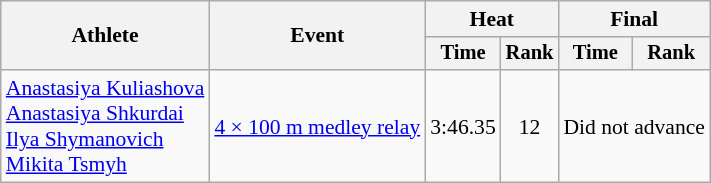<table class=wikitable style="font-size:90%">
<tr>
<th rowspan="2">Athlete</th>
<th rowspan="2">Event</th>
<th colspan="2">Heat</th>
<th colspan="2">Final</th>
</tr>
<tr style="font-size:95%">
<th>Time</th>
<th>Rank</th>
<th>Time</th>
<th>Rank</th>
</tr>
<tr align=center>
<td align=left><a href='#'>Anastasiya Kuliashova</a><br><a href='#'>Anastasiya Shkurdai</a><br><a href='#'>Ilya Shymanovich</a><br><a href='#'>Mikita Tsmyh</a></td>
<td align=left><a href='#'>4 × 100 m medley relay</a></td>
<td>3:46.35</td>
<td>12</td>
<td colspan="2">Did not advance</td>
</tr>
</table>
